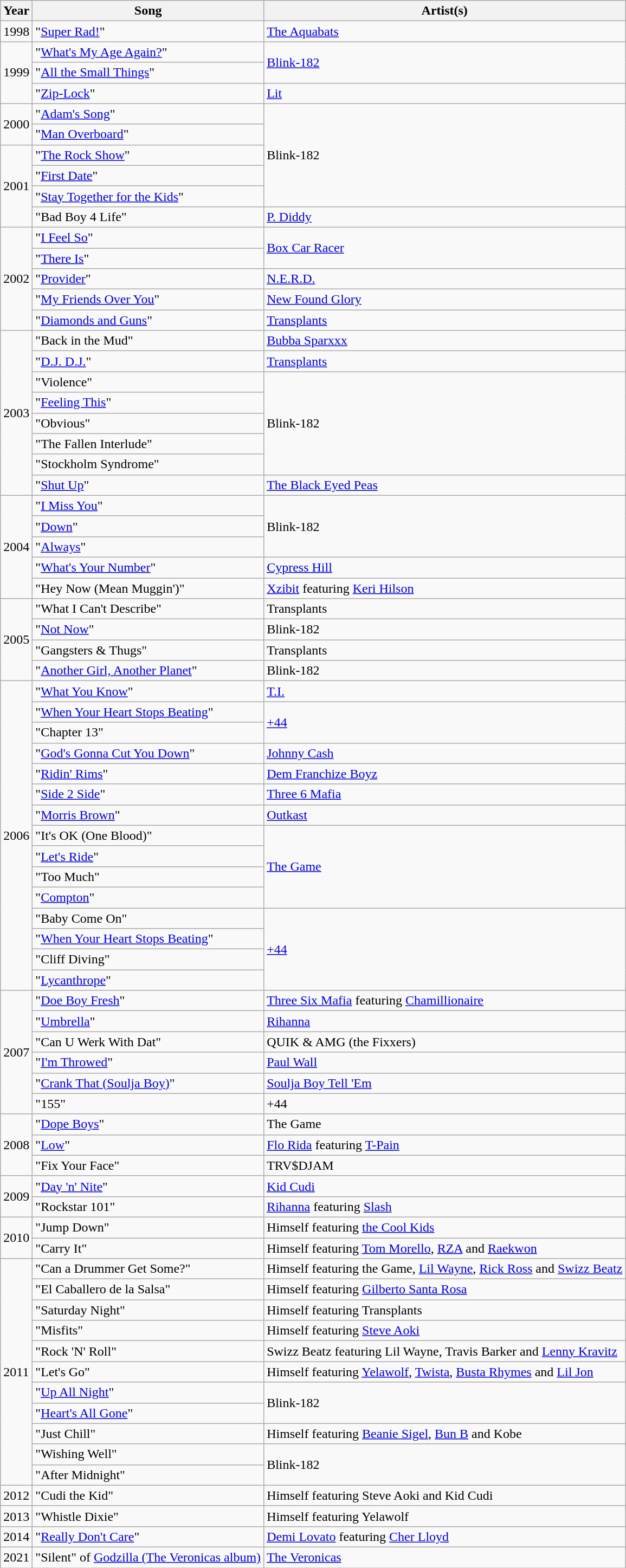<table class="wikitable">
<tr>
<th>Year</th>
<th>Song</th>
<th>Artist(s)</th>
</tr>
<tr>
<td>1998</td>
<td>"<a href='#'>Super Rad!</a>"</td>
<td><a href='#'>The Aquabats</a></td>
</tr>
<tr>
<td rowspan="3">1999</td>
<td>"<a href='#'>What's My Age Again?</a>"</td>
<td rowspan="2"><a href='#'>Blink-182</a></td>
</tr>
<tr>
<td>"<a href='#'>All the Small Things</a>"</td>
</tr>
<tr>
<td>"<a href='#'>Zip-Lock</a>"</td>
<td><a href='#'>Lit</a></td>
</tr>
<tr>
<td rowspan="2">2000</td>
<td>"<a href='#'>Adam's Song</a>"</td>
<td rowspan="5">Blink-182</td>
</tr>
<tr>
<td>"<a href='#'>Man Overboard</a>"</td>
</tr>
<tr>
<td rowspan="4">2001</td>
<td>"<a href='#'>The Rock Show</a>"</td>
</tr>
<tr>
<td>"<a href='#'>First Date</a>"</td>
</tr>
<tr>
<td>"<a href='#'>Stay Together for the Kids</a>"</td>
</tr>
<tr>
<td>"Bad Boy 4 Life"</td>
<td><a href='#'>P. Diddy</a></td>
</tr>
<tr>
<td rowspan="5">2002</td>
<td>"<a href='#'>I Feel So</a>"</td>
<td rowspan="2"><a href='#'>Box Car Racer</a></td>
</tr>
<tr>
<td>"<a href='#'>There Is</a>"</td>
</tr>
<tr>
<td>"<a href='#'>Provider</a>"</td>
<td><a href='#'>N.E.R.D.</a></td>
</tr>
<tr>
<td>"<a href='#'>My Friends Over You</a>"</td>
<td><a href='#'>New Found Glory</a></td>
</tr>
<tr>
<td>"<a href='#'>Diamonds and Guns</a>"</td>
<td><a href='#'>Transplants</a></td>
</tr>
<tr>
<td rowspan="8">2003</td>
<td>"Back in the Mud"</td>
<td><a href='#'>Bubba Sparxxx</a></td>
</tr>
<tr>
<td>"<a href='#'>D.J. D.J.</a>"</td>
<td><a href='#'>Transplants</a></td>
</tr>
<tr>
<td>"Violence"</td>
<td rowspan="5">Blink-182</td>
</tr>
<tr>
<td>"<a href='#'>Feeling This</a>"</td>
</tr>
<tr>
<td>"Obvious"</td>
</tr>
<tr>
<td>"The Fallen Interlude"</td>
</tr>
<tr>
<td>"Stockholm Syndrome"</td>
</tr>
<tr>
<td>"<a href='#'>Shut Up</a>"</td>
<td><a href='#'>The Black Eyed Peas</a></td>
</tr>
<tr>
<td rowspan="5">2004</td>
<td>"<a href='#'>I Miss You</a>"</td>
<td rowspan="3">Blink-182</td>
</tr>
<tr>
<td>"<a href='#'>Down</a>"</td>
</tr>
<tr>
<td>"<a href='#'>Always</a>"</td>
</tr>
<tr>
<td>"<a href='#'>What's Your Number</a>"</td>
<td><a href='#'>Cypress Hill</a></td>
</tr>
<tr>
<td>"Hey Now (Mean Muggin')"</td>
<td><a href='#'>Xzibit</a> featuring <a href='#'>Keri Hilson</a></td>
</tr>
<tr>
<td rowspan="4">2005</td>
<td>"What I Can't Describe"</td>
<td>Transplants</td>
</tr>
<tr>
<td>"<a href='#'>Not Now</a>"</td>
<td>Blink-182</td>
</tr>
<tr>
<td>"Gangsters & Thugs"</td>
<td>Transplants</td>
</tr>
<tr>
<td>"<a href='#'>Another Girl, Another Planet</a>"</td>
<td>Blink-182</td>
</tr>
<tr>
<td rowspan="15">2006</td>
<td>"<a href='#'>What You Know</a>"</td>
<td><a href='#'>T.I.</a></td>
</tr>
<tr>
<td>"<a href='#'>When Your Heart Stops Beating</a>"</td>
<td rowspan="2"><a href='#'>+44</a></td>
</tr>
<tr>
<td>"Chapter 13"</td>
</tr>
<tr>
<td>"<a href='#'>God's Gonna Cut You Down</a>"</td>
<td><a href='#'>Johnny Cash</a></td>
</tr>
<tr>
<td>"<a href='#'>Ridin' Rims</a>"</td>
<td><a href='#'>Dem Franchize Boyz</a></td>
</tr>
<tr>
<td>"<a href='#'>Side 2 Side</a>"</td>
<td><a href='#'>Three 6 Mafia</a></td>
</tr>
<tr>
<td>"<a href='#'>Morris Brown</a>"</td>
<td><a href='#'>Outkast</a></td>
</tr>
<tr>
<td>"It's OK (One Blood)"</td>
<td rowspan="4"><a href='#'>The Game</a></td>
</tr>
<tr>
<td>"<a href='#'>Let's Ride</a>"</td>
</tr>
<tr>
<td>"Too Much"</td>
</tr>
<tr>
<td>"<a href='#'>Compton</a>"</td>
</tr>
<tr>
<td>"Baby Come On"</td>
<td rowspan="4"><a href='#'>+44</a></td>
</tr>
<tr>
<td>"<a href='#'>When Your Heart Stops Beating</a>"</td>
</tr>
<tr>
<td>"Cliff Diving"</td>
</tr>
<tr>
<td>"<a href='#'>Lycanthrope</a>"</td>
</tr>
<tr>
<td rowspan="6">2007</td>
<td>"<a href='#'>Doe Boy Fresh</a>"</td>
<td><a href='#'>Three Six Mafia</a> featuring <a href='#'>Chamillionaire</a></td>
</tr>
<tr>
<td>"<a href='#'>Umbrella</a>"</td>
<td><a href='#'>Rihanna</a></td>
</tr>
<tr>
<td>"Can U Werk With Dat"</td>
<td>QUIK & AMG (the Fixxers)</td>
</tr>
<tr>
<td>"<a href='#'>I'm Throwed</a>"</td>
<td><a href='#'>Paul Wall</a></td>
</tr>
<tr>
<td>"<a href='#'>Crank That (Soulja Boy)</a>"</td>
<td><a href='#'>Soulja Boy Tell 'Em</a></td>
</tr>
<tr>
<td>"155"</td>
<td>+44</td>
</tr>
<tr>
<td rowspan="3">2008</td>
<td>"<a href='#'>Dope Boys</a>"</td>
<td>The Game</td>
</tr>
<tr>
<td>"<a href='#'>Low</a>"</td>
<td><a href='#'>Flo Rida</a> featuring <a href='#'>T-Pain</a></td>
</tr>
<tr>
<td>"Fix Your Face"</td>
<td>TRV$DJAM</td>
</tr>
<tr>
<td rowspan="2">2009</td>
<td>"<a href='#'>Day 'n' Nite</a>"</td>
<td><a href='#'>Kid Cudi</a></td>
</tr>
<tr>
<td>"Rockstar 101"</td>
<td><a href='#'>Rihanna</a> featuring <a href='#'>Slash</a></td>
</tr>
<tr>
<td rowspan="2">2010</td>
<td>"Jump Down"</td>
<td>Himself featuring <a href='#'>the Cool Kids</a></td>
</tr>
<tr>
<td>"Carry It"</td>
<td>Himself featuring <a href='#'>Tom Morello</a>, <a href='#'>RZA</a> and <a href='#'>Raekwon</a></td>
</tr>
<tr>
<td rowspan="11">2011</td>
<td>"Can a Drummer Get Some?"</td>
<td>Himself featuring the Game, <a href='#'>Lil Wayne</a>, <a href='#'>Rick Ross</a> and <a href='#'>Swizz Beatz</a></td>
</tr>
<tr>
<td>"El Caballero de la Salsa"</td>
<td>Himself featuring <a href='#'>Gilberto Santa Rosa</a></td>
</tr>
<tr>
<td>"Saturday Night"</td>
<td>Himself featuring Transplants</td>
</tr>
<tr>
<td>"Misfits"</td>
<td>Himself featuring <a href='#'>Steve Aoki</a></td>
</tr>
<tr>
<td>"Rock 'N' Roll"</td>
<td>Swizz Beatz featuring Lil Wayne, Travis Barker and <a href='#'>Lenny Kravitz</a></td>
</tr>
<tr>
<td>"Let's Go"</td>
<td>Himself featuring <a href='#'>Yelawolf</a>, <a href='#'>Twista</a>, <a href='#'>Busta Rhymes</a> and <a href='#'>Lil Jon</a></td>
</tr>
<tr>
<td>"<a href='#'>Up All Night</a>"</td>
<td rowspan="2">Blink-182</td>
</tr>
<tr>
<td>"<a href='#'>Heart's All Gone</a>"</td>
</tr>
<tr>
<td>"Just Chill"</td>
<td>Himself featuring <a href='#'>Beanie Sigel</a>, <a href='#'>Bun B</a> and Kobe</td>
</tr>
<tr>
<td>"Wishing Well"</td>
<td rowspan="2">Blink-182</td>
</tr>
<tr>
<td>"After Midnight"</td>
</tr>
<tr>
<td>2012</td>
<td>"Cudi the Kid"</td>
<td>Himself featuring Steve Aoki and Kid Cudi</td>
</tr>
<tr>
<td>2013</td>
<td>"Whistle Dixie"</td>
<td>Himself featuring Yelawolf</td>
</tr>
<tr>
<td>2014</td>
<td>"<a href='#'>Really Don't Care</a>"</td>
<td><a href='#'>Demi Lovato</a> featuring <a href='#'>Cher Lloyd</a></td>
</tr>
<tr>
<td>2021</td>
<td>"Silent" of <a href='#'>Godzilla (The Veronicas album)</a></td>
<td><a href='#'>The Veronicas</a></td>
</tr>
</table>
